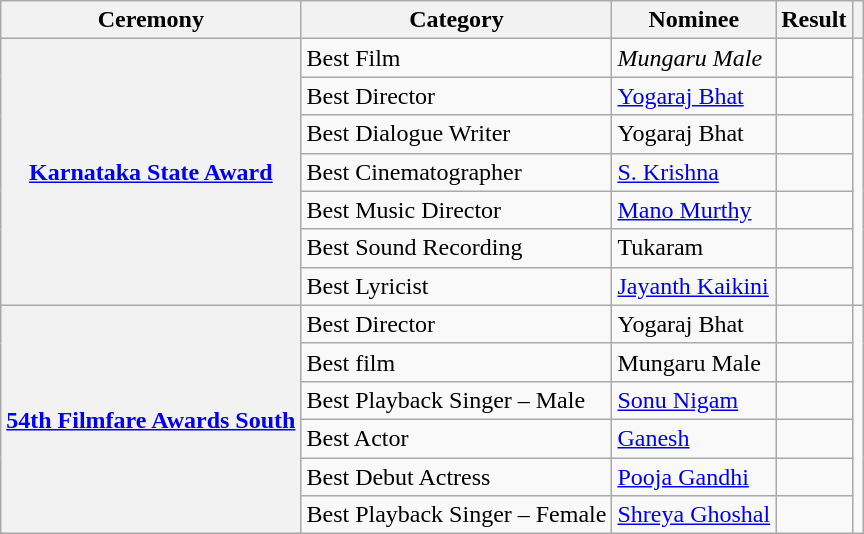<table class="wikitable">
<tr>
<th>Ceremony</th>
<th>Category</th>
<th>Nominee</th>
<th>Result</th>
<th></th>
</tr>
<tr>
<th rowspan="7" scope="row"><a href='#'>Karnataka State Award</a></th>
<td>Best Film</td>
<td><em>Mungaru Male</em></td>
<td></td>
<td rowspan="7"><br></td>
</tr>
<tr>
<td>Best Director</td>
<td><a href='#'>Yogaraj Bhat</a></td>
<td></td>
</tr>
<tr>
<td>Best Dialogue Writer</td>
<td>Yogaraj Bhat</td>
<td></td>
</tr>
<tr>
<td>Best Cinematographer</td>
<td><a href='#'>S. Krishna</a></td>
<td></td>
</tr>
<tr>
<td>Best Music Director</td>
<td><a href='#'>Mano Murthy</a></td>
<td></td>
</tr>
<tr>
<td>Best Sound Recording</td>
<td>Tukaram</td>
<td></td>
</tr>
<tr>
<td>Best Lyricist</td>
<td><a href='#'>Jayanth Kaikini</a></td>
<td></td>
</tr>
<tr>
<th rowspan="6" scope="row"><a href='#'>54th Filmfare Awards South</a></th>
<td>Best Director</td>
<td>Yogaraj Bhat</td>
<td></td>
<td rowspan="6"></td>
</tr>
<tr>
<td>Best film</td>
<td>Mungaru Male</td>
<td></td>
</tr>
<tr>
<td>Best Playback Singer – Male</td>
<td><a href='#'>Sonu Nigam</a></td>
<td></td>
</tr>
<tr>
<td>Best Actor</td>
<td><a href='#'>Ganesh</a></td>
<td></td>
</tr>
<tr>
<td>Best Debut Actress</td>
<td><a href='#'>Pooja Gandhi</a></td>
<td></td>
</tr>
<tr>
<td>Best Playback Singer – Female</td>
<td><a href='#'>Shreya Ghoshal</a></td>
<td></td>
</tr>
</table>
